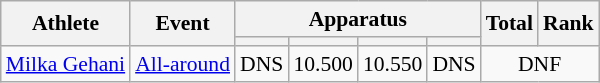<table class="wikitable" style="font-size:90%">
<tr>
<th rowspan=2>Athlete</th>
<th rowspan=2>Event</th>
<th colspan=4>Apparatus</th>
<th rowspan=2>Total</th>
<th rowspan=2>Rank</th>
</tr>
<tr style="font-size:95%">
<th></th>
<th></th>
<th></th>
<th></th>
</tr>
<tr align=center>
<td align=left><a href='#'>Milka Gehani</a></td>
<td align=left><a href='#'>All-around</a></td>
<td>DNS</td>
<td>10.500</td>
<td>10.550</td>
<td>DNS</td>
<td colspan=2>DNF</td>
</tr>
</table>
